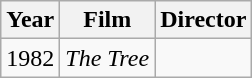<table class="wikitable">
<tr>
<th>Year</th>
<th>Film</th>
<th>Director</th>
</tr>
<tr>
<td>1982</td>
<td><em>The Tree</em></td>
<td></td>
</tr>
</table>
